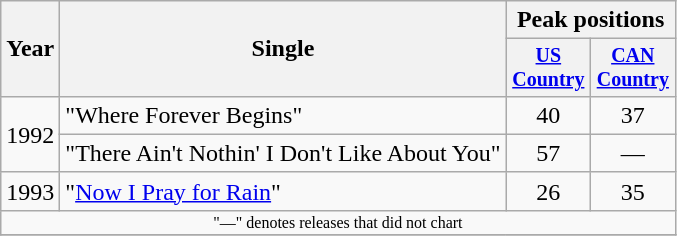<table class="wikitable" style="text-align:center;">
<tr>
<th rowspan="2">Year</th>
<th rowspan="2">Single</th>
<th colspan="2">Peak positions</th>
</tr>
<tr style="font-size:smaller;">
<th style="width:50px;"><a href='#'>US Country</a></th>
<th style="width:50px;"><a href='#'>CAN Country</a></th>
</tr>
<tr>
<td rowspan="2">1992</td>
<td style="text-align:left;">"Where Forever Begins"</td>
<td>40</td>
<td>37</td>
</tr>
<tr>
<td style="text-align:left;">"There Ain't Nothin' I Don't Like About You"</td>
<td>57</td>
<td>—</td>
</tr>
<tr>
<td>1993</td>
<td style="text-align:left;">"<a href='#'>Now I Pray for Rain</a>"</td>
<td>26</td>
<td>35</td>
</tr>
<tr>
<td colspan="7" style="font-size:8pt">"—" denotes releases that did not chart</td>
</tr>
<tr>
</tr>
</table>
